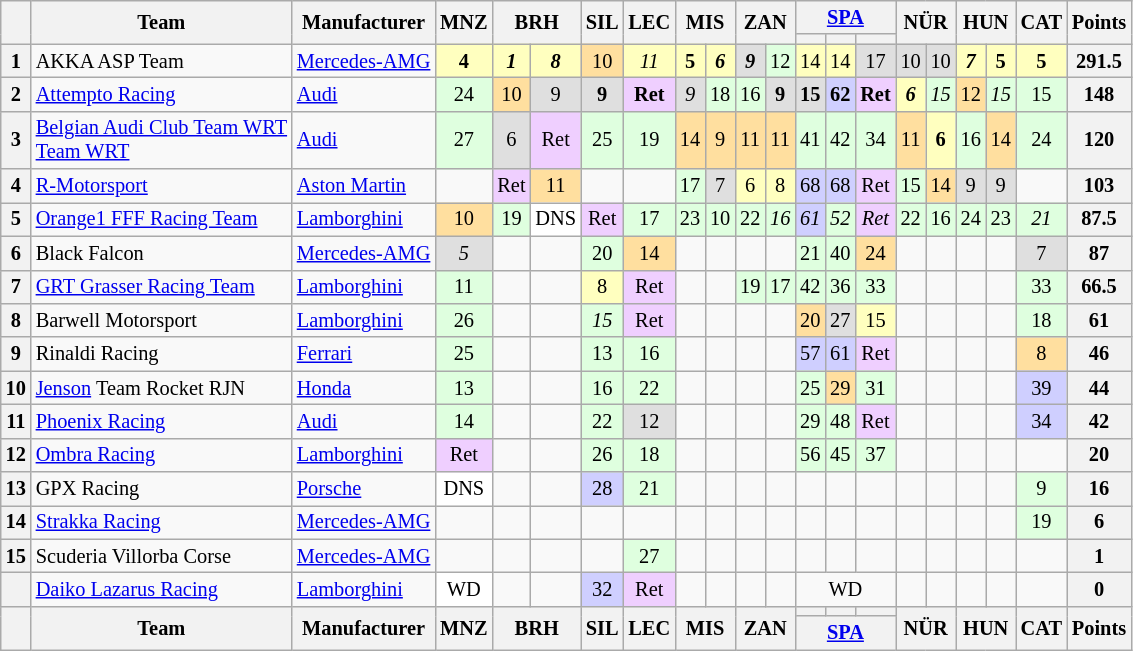<table class="wikitable" style="font-size: 85%; text-align:center;">
<tr>
<th rowspan=2></th>
<th rowspan=2>Team</th>
<th rowspan=2>Manufacturer</th>
<th rowspan=2>MNZ<br></th>
<th rowspan=2 colspan=2>BRH<br></th>
<th rowspan=2>SIL<br></th>
<th rowspan=2>LEC<br></th>
<th rowspan=2 colspan=2>MIS<br></th>
<th rowspan=2 colspan=2>ZAN<br></th>
<th colspan=3><a href='#'>SPA</a><br></th>
<th rowspan=2 colspan=2>NÜR<br></th>
<th rowspan=2 colspan=2>HUN<br></th>
<th rowspan=2>CAT<br></th>
<th rowspan=2>Points</th>
</tr>
<tr>
<th></th>
<th></th>
<th></th>
</tr>
<tr>
<th>1</th>
<td align=left> AKKA ASP Team</td>
<td align=left><a href='#'>Mercedes-AMG</a></td>
<td style="background:#FFFFBF;"><strong>4</strong></td>
<td style="background:#FFFFBF;"><strong><em>1</em></strong></td>
<td style="background:#FFFFBF;"><strong><em>8</em></strong></td>
<td style="background:#FFDF9F;">10</td>
<td style="background:#FFFFBF;"><em>11</em></td>
<td style="background:#FFFFBF;"><strong>5</strong></td>
<td style="background:#FFFFBF;"><strong><em>6</em></strong></td>
<td style="background:#DFDFDF;"><strong><em>9</em></strong></td>
<td style="background:#DFFFDF;">12</td>
<td style="background:#FFFFBF;">14</td>
<td style="background:#FFFFBF;">14</td>
<td style="background:#DFDFDF;">17</td>
<td style="background:#DFDFDF;">10</td>
<td style="background:#DFDFDF;">10</td>
<td style="background:#FFFFBF;"><strong><em>7</em></strong></td>
<td style="background:#FFFFBF;"><strong>5</strong></td>
<td style="background:#FFFFBF;"><strong>5</strong></td>
<th>291.5</th>
</tr>
<tr>
<th>2</th>
<td align=left> <a href='#'>Attempto Racing</a></td>
<td align=left><a href='#'>Audi</a></td>
<td style="background:#DFFFDF;">24</td>
<td style="background:#FFDF9F;">10</td>
<td style="background:#DFDFDF;">9</td>
<td style="background:#DFDFDF;"><strong>9</strong></td>
<td style="background:#EFCFFF;"><strong>Ret</strong></td>
<td style="background:#DFDFDF;"><em>9</em></td>
<td style="background:#DFFFDF;">18</td>
<td style="background:#DFFFDF;">16</td>
<td style="background:#DFDFDF;"><strong>9</strong></td>
<td style="background:#DFDFDF;"><strong>15</strong></td>
<td style="background:#CFCFFF;"><strong>62</strong></td>
<td style="background:#EFCFFF;"><strong>Ret</strong></td>
<td style="background:#FFFFBF;"><strong><em>6</em></strong></td>
<td style="background:#DFFFDF;"><em>15</em></td>
<td style="background:#FFDF9F;">12</td>
<td style="background:#DFFFDF;"><em>15</em></td>
<td style="background:#DFFFDF;">15</td>
<th>148</th>
</tr>
<tr>
<th>3</th>
<td align=left> <a href='#'>Belgian Audi Club Team WRT</a><br> <a href='#'>Team WRT</a></td>
<td align=left><a href='#'>Audi</a></td>
<td style="background:#DFFFDF;">27</td>
<td style="background:#DFDFDF;">6</td>
<td style="background:#EFCFFF;">Ret</td>
<td style="background:#DFFFDF;">25</td>
<td style="background:#DFFFDF;">19</td>
<td style="background:#FFDF9F;">14</td>
<td style="background:#FFDF9F;">9</td>
<td style="background:#FFDF9F;">11</td>
<td style="background:#FFDF9F;">11</td>
<td style="background:#DFFFDF;">41</td>
<td style="background:#DFFFDF;">42</td>
<td style="background:#DFFFDF;">34</td>
<td style="background:#FFDF9F;">11</td>
<td style="background:#FFFFBF;"><strong>6</strong></td>
<td style="background:#DFFFDF;">16</td>
<td style="background:#FFDF9F;">14</td>
<td style="background:#DFFFDF;">24</td>
<th>120</th>
</tr>
<tr>
<th>4</th>
<td align=left> <a href='#'>R-Motorsport</a></td>
<td align=left><a href='#'>Aston Martin</a></td>
<td></td>
<td style="background:#EFCFFF;">Ret</td>
<td style="background:#FFDF9F;">11</td>
<td></td>
<td></td>
<td style="background:#DFFFDF;">17</td>
<td style="background:#DFDFDF;">7</td>
<td style="background:#FFFFBF;">6</td>
<td style="background:#FFFFBF;">8</td>
<td style="background:#CFCFFF;">68</td>
<td style="background:#CFCFFF;">68</td>
<td style="background:#EFCFFF;">Ret</td>
<td style="background:#DFFFDF;">15</td>
<td style="background:#FFDF9F;">14</td>
<td style="background:#DFDFDF;">9</td>
<td style="background:#DFDFDF;">9</td>
<td></td>
<th>103</th>
</tr>
<tr>
<th>5</th>
<td align=left> <a href='#'>Orange1 FFF Racing Team</a></td>
<td align=left><a href='#'>Lamborghini</a></td>
<td style="background:#FFDF9F;">10</td>
<td style="background:#DFFFDF;">19</td>
<td style="background:#FFFFFF;">DNS</td>
<td style="background:#EFCFFF;">Ret</td>
<td style="background:#DFFFDF;">17</td>
<td style="background:#DFFFDF;">23</td>
<td style="background:#DFFFDF;">10</td>
<td style="background:#DFFFDF;">22</td>
<td style="background:#DFFFDF;"><em>16</em></td>
<td style="background:#CFCFFF;"><em>61</em></td>
<td style="background:#DFFFDF;"><em>52</em></td>
<td style="background:#EFCFFF;"><em>Ret</em></td>
<td style="background:#DFFFDF;">22</td>
<td style="background:#DFFFDF;">16</td>
<td style="background:#DFFFDF;">24</td>
<td style="background:#DFFFDF;">23</td>
<td style="background:#DFFFDF;"><em>21</em></td>
<th>87.5</th>
</tr>
<tr>
<th>6</th>
<td align=left> Black Falcon</td>
<td align=left><a href='#'>Mercedes-AMG</a></td>
<td style="background:#DFDFDF;"><em>5</em></td>
<td></td>
<td></td>
<td style="background:#DFFFDF;">20</td>
<td style="background:#FFDF9F;">14</td>
<td></td>
<td></td>
<td></td>
<td></td>
<td style="background:#DFFFDF;">21</td>
<td style="background:#DFFFDF;">40</td>
<td style="background:#FFDF9F;">24</td>
<td></td>
<td></td>
<td></td>
<td></td>
<td style="background:#DFDFDF;">7</td>
<th>87</th>
</tr>
<tr>
<th>7</th>
<td align=left> <a href='#'>GRT Grasser Racing Team</a></td>
<td align=left><a href='#'>Lamborghini</a></td>
<td style="background:#DFFFDF;">11</td>
<td></td>
<td></td>
<td style="background:#FFFFBF;">8</td>
<td style="background:#EFCFFF;">Ret</td>
<td></td>
<td></td>
<td style="background:#DFFFDF;">19</td>
<td style="background:#DFFFDF;">17</td>
<td style="background:#DFFFDF;">42</td>
<td style="background:#DFFFDF;">36</td>
<td style="background:#DFFFDF;">33</td>
<td></td>
<td></td>
<td></td>
<td></td>
<td style="background:#DFFFDF;">33</td>
<th>66.5</th>
</tr>
<tr>
<th>8</th>
<td align=left> Barwell Motorsport</td>
<td align=left><a href='#'>Lamborghini</a></td>
<td style="background:#DFFFDF;">26</td>
<td></td>
<td></td>
<td style="background:#DFFFDF;"><em>15</em></td>
<td style="background:#EFCFFF;">Ret</td>
<td></td>
<td></td>
<td></td>
<td></td>
<td style="background:#FFDF9F;">20</td>
<td style="background:#DFDFDF;">27</td>
<td style="background:#FFFFBF;">15</td>
<td></td>
<td></td>
<td></td>
<td></td>
<td style="background:#DFFFDF;">18</td>
<th>61</th>
</tr>
<tr>
<th>9</th>
<td align=left> Rinaldi Racing</td>
<td align=left><a href='#'>Ferrari</a></td>
<td style="background:#DFFFDF;">25</td>
<td></td>
<td></td>
<td style="background:#DFFFDF;">13</td>
<td style="background:#DFFFDF;">16</td>
<td></td>
<td></td>
<td></td>
<td></td>
<td style="background:#CFCFFF;">57</td>
<td style="background:#CFCFFF;">61</td>
<td style="background:#EFCFFF;">Ret</td>
<td></td>
<td></td>
<td></td>
<td></td>
<td style="background:#FFDF9F;">8</td>
<th>46</th>
</tr>
<tr>
<th>10</th>
<td align=left> <a href='#'>Jenson</a> Team Rocket RJN</td>
<td align=left><a href='#'>Honda</a></td>
<td style="background:#DFFFDF;">13</td>
<td></td>
<td></td>
<td style="background:#DFFFDF;">16</td>
<td style="background:#DFFFDF;">22</td>
<td></td>
<td></td>
<td></td>
<td></td>
<td style="background:#DFFFDF;">25</td>
<td style="background:#FFDF9F;">29</td>
<td style="background:#DFFFDF;">31</td>
<td></td>
<td></td>
<td></td>
<td></td>
<td style="background:#CFCFFF;">39</td>
<th>44</th>
</tr>
<tr>
<th>11</th>
<td align=left> <a href='#'>Phoenix Racing</a></td>
<td align=left><a href='#'>Audi</a></td>
<td style="background:#DFFFDF;">14</td>
<td></td>
<td></td>
<td style="background:#DFFFDF;">22</td>
<td style="background:#DFDFDF;">12</td>
<td></td>
<td></td>
<td></td>
<td></td>
<td style="background:#DFFFDF;">29</td>
<td style="background:#DFFFDF;">48</td>
<td style="background:#EFCFFF;">Ret</td>
<td></td>
<td></td>
<td></td>
<td></td>
<td style="background:#CFCFFF;">34</td>
<th>42</th>
</tr>
<tr>
<th>12</th>
<td align=left> <a href='#'>Ombra Racing</a></td>
<td align=left><a href='#'>Lamborghini</a></td>
<td style="background:#EFCFFF;">Ret</td>
<td></td>
<td></td>
<td style="background:#DFFFDF;">26</td>
<td style="background:#DFFFDF;">18</td>
<td></td>
<td></td>
<td></td>
<td></td>
<td style="background:#DFFFDF;">56</td>
<td style="background:#DFFFDF;">45</td>
<td style="background:#DFFFDF;">37</td>
<td></td>
<td></td>
<td></td>
<td></td>
<td></td>
<th>20</th>
</tr>
<tr>
<th>13</th>
<td align=left> GPX Racing</td>
<td align=left><a href='#'>Porsche</a></td>
<td style="background:#FFFFFF;">DNS</td>
<td></td>
<td></td>
<td style="background:#CFCFFF;">28</td>
<td style="background:#DFFFDF;">21</td>
<td></td>
<td></td>
<td></td>
<td></td>
<td></td>
<td></td>
<td></td>
<td></td>
<td></td>
<td></td>
<td></td>
<td style="background:#DFFFDF;">9</td>
<th>16</th>
</tr>
<tr>
<th>14</th>
<td align=left> <a href='#'>Strakka Racing</a></td>
<td align=left><a href='#'>Mercedes-AMG</a></td>
<td></td>
<td></td>
<td></td>
<td></td>
<td></td>
<td></td>
<td></td>
<td></td>
<td></td>
<td></td>
<td></td>
<td></td>
<td></td>
<td></td>
<td></td>
<td></td>
<td style="background:#DFFFDF;">19</td>
<th>6</th>
</tr>
<tr>
<th>15</th>
<td align=left> Scuderia Villorba Corse</td>
<td align=left><a href='#'>Mercedes-AMG</a></td>
<td></td>
<td></td>
<td></td>
<td></td>
<td style="background:#DFFFDF;">27</td>
<td></td>
<td></td>
<td></td>
<td></td>
<td></td>
<td></td>
<td></td>
<td></td>
<td></td>
<td></td>
<td></td>
<td></td>
<th>1</th>
</tr>
<tr>
<th></th>
<td align=left> <a href='#'>Daiko Lazarus Racing</a></td>
<td align=left><a href='#'>Lamborghini</a></td>
<td style="background:#FFFFFF;">WD</td>
<td></td>
<td></td>
<td style="background:#CFCFFF;">32</td>
<td style="background:#EFCFFF;">Ret</td>
<td></td>
<td></td>
<td></td>
<td></td>
<td colspan=3>WD</td>
<td></td>
<td></td>
<td></td>
<td></td>
<td></td>
<th>0</th>
</tr>
<tr valign="top">
<th valign=middle rowspan=2></th>
<th valign=middle rowspan=2>Team</th>
<th valign=middle rowspan=2>Manufacturer</th>
<th valign=middle rowspan=2>MNZ<br></th>
<th valign=middle rowspan=2 colspan=2>BRH<br></th>
<th valign=middle rowspan=2>SIL<br></th>
<th valign=middle rowspan=2>LEC<br></th>
<th valign=middle rowspan=2 colspan=2>MIS<br></th>
<th valign=middle rowspan=2 colspan=2>ZAN<br></th>
<th></th>
<th></th>
<th></th>
<th valign=middle rowspan=2 colspan=2>NÜR<br></th>
<th valign=middle rowspan=2 colspan=2>HUN<br></th>
<th valign=middle rowspan=2>CAT<br></th>
<th valign=middle rowspan=2>Points</th>
</tr>
<tr>
<th colspan=3><a href='#'>SPA</a><br></th>
</tr>
</table>
